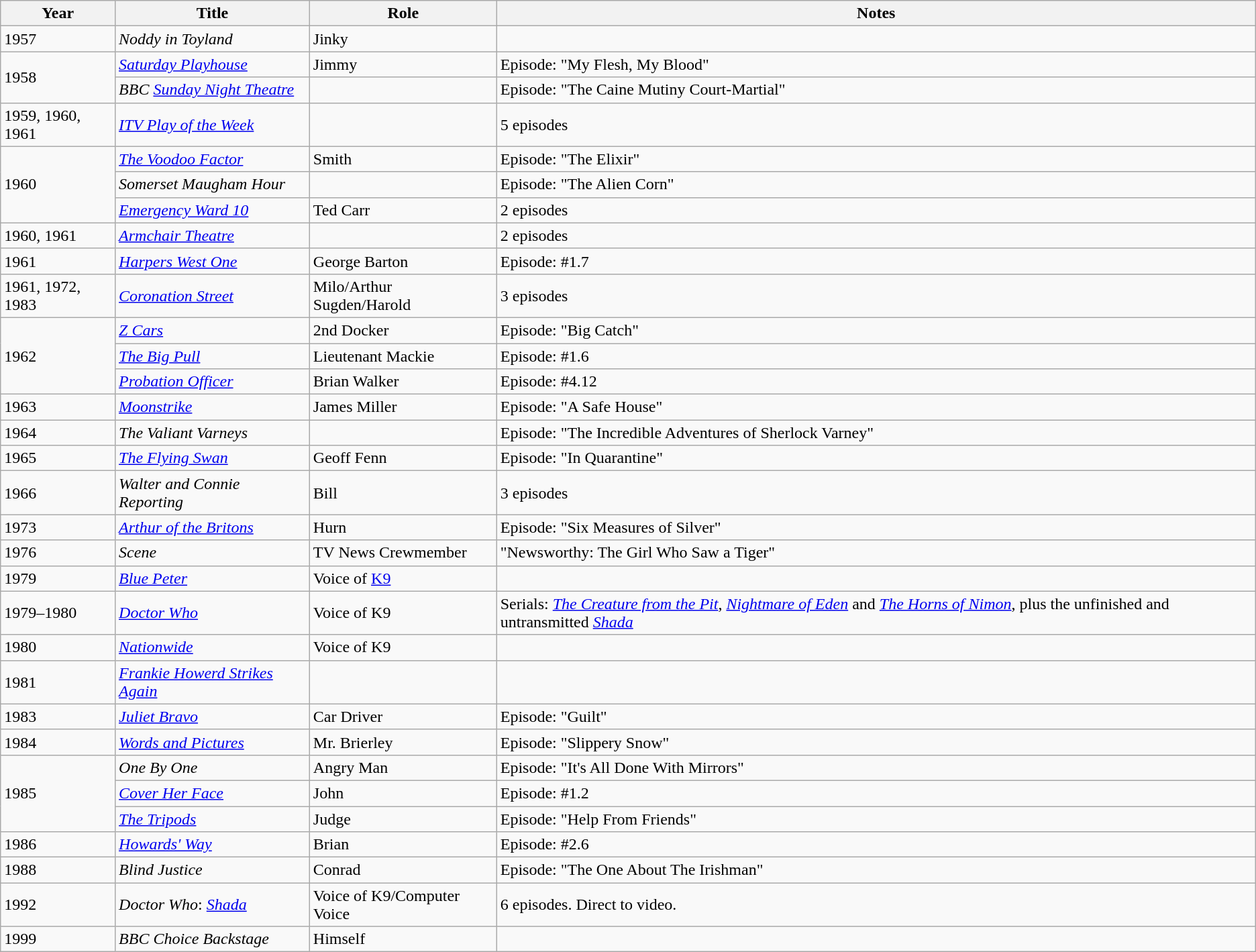<table class="wikitable sortable">
<tr>
<th>Year</th>
<th>Title</th>
<th>Role</th>
<th>Notes</th>
</tr>
<tr>
<td>1957</td>
<td><em>Noddy in Toyland</em></td>
<td>Jinky</td>
<td></td>
</tr>
<tr>
<td rowspan=2>1958</td>
<td><em><a href='#'>Saturday Playhouse</a></em></td>
<td>Jimmy</td>
<td>Episode: "My Flesh, My Blood"</td>
</tr>
<tr>
<td><em>BBC <a href='#'>Sunday Night Theatre</a></em></td>
<td></td>
<td>Episode: "The Caine Mutiny Court-Martial"</td>
</tr>
<tr>
<td>1959, 1960, 1961</td>
<td><em><a href='#'>ITV Play of the Week</a></em></td>
<td></td>
<td>5 episodes</td>
</tr>
<tr>
<td rowspan=3>1960</td>
<td><em><a href='#'>The Voodoo Factor</a></em></td>
<td>Smith</td>
<td>Episode: "The Elixir"</td>
</tr>
<tr>
<td><em>Somerset Maugham Hour</em></td>
<td></td>
<td>Episode: "The Alien Corn"</td>
</tr>
<tr>
<td><em><a href='#'>Emergency Ward 10</a></em></td>
<td>Ted Carr</td>
<td>2 episodes</td>
</tr>
<tr>
<td>1960, 1961</td>
<td><em><a href='#'>Armchair Theatre</a></em></td>
<td></td>
<td>2 episodes</td>
</tr>
<tr>
<td>1961</td>
<td><em><a href='#'>Harpers West One</a></em></td>
<td>George Barton</td>
<td>Episode: #1.7</td>
</tr>
<tr>
<td>1961, 1972, 1983</td>
<td><em><a href='#'>Coronation Street</a></em></td>
<td>Milo/Arthur Sugden/Harold</td>
<td>3 episodes</td>
</tr>
<tr>
<td rowspan=3>1962</td>
<td><em><a href='#'>Z Cars</a></em></td>
<td>2nd Docker</td>
<td>Episode: "Big Catch"</td>
</tr>
<tr>
<td><em><a href='#'>The Big Pull</a></em></td>
<td>Lieutenant Mackie</td>
<td>Episode: #1.6</td>
</tr>
<tr>
<td><em><a href='#'>Probation Officer</a></em></td>
<td>Brian Walker</td>
<td>Episode: #4.12</td>
</tr>
<tr>
<td>1963</td>
<td><em><a href='#'>Moonstrike</a></em></td>
<td>James Miller</td>
<td>Episode: "A Safe House"</td>
</tr>
<tr>
<td>1964</td>
<td><em>The Valiant Varneys</em></td>
<td></td>
<td>Episode: "The Incredible Adventures of Sherlock Varney"</td>
</tr>
<tr>
<td>1965</td>
<td><em><a href='#'>The Flying Swan</a></em></td>
<td>Geoff Fenn</td>
<td>Episode: "In Quarantine"</td>
</tr>
<tr>
<td>1966</td>
<td><em>Walter and Connie Reporting</em></td>
<td>Bill</td>
<td>3 episodes</td>
</tr>
<tr>
<td>1973</td>
<td><em><a href='#'>Arthur of the Britons</a></em></td>
<td>Hurn</td>
<td>Episode: "Six Measures of Silver"</td>
</tr>
<tr>
<td>1976</td>
<td><em>Scene</em></td>
<td>TV News Crewmember</td>
<td>"Newsworthy: The Girl Who Saw a Tiger"</td>
</tr>
<tr>
<td>1979</td>
<td><em><a href='#'>Blue Peter</a></em></td>
<td>Voice of <a href='#'>K9</a></td>
<td></td>
</tr>
<tr>
<td>1979–1980</td>
<td><em><a href='#'>Doctor Who</a></em></td>
<td>Voice of K9</td>
<td>Serials: <em><a href='#'>The Creature from the Pit</a></em>, <em><a href='#'>Nightmare of Eden</a></em> and <em><a href='#'>The Horns of Nimon</a></em>, plus the unfinished and untransmitted <em><a href='#'>Shada</a></em></td>
</tr>
<tr>
<td>1980</td>
<td><em><a href='#'>Nationwide</a></em></td>
<td>Voice of K9</td>
<td></td>
</tr>
<tr>
<td>1981</td>
<td><em><a href='#'>Frankie Howerd Strikes Again</a></em></td>
<td></td>
<td></td>
</tr>
<tr>
<td>1983</td>
<td><em><a href='#'>Juliet Bravo</a></em></td>
<td>Car Driver</td>
<td>Episode: "Guilt"</td>
</tr>
<tr>
<td>1984</td>
<td><em><a href='#'>Words and Pictures</a></em></td>
<td>Mr. Brierley</td>
<td>Episode: "Slippery Snow"</td>
</tr>
<tr>
<td rowspan=3>1985</td>
<td><em>One By One</em></td>
<td>Angry Man</td>
<td>Episode: "It's All Done With Mirrors"</td>
</tr>
<tr>
<td><em><a href='#'>Cover Her Face</a></em></td>
<td>John</td>
<td>Episode: #1.2</td>
</tr>
<tr>
<td><em><a href='#'>The Tripods</a></em></td>
<td>Judge</td>
<td>Episode: "Help From Friends"</td>
</tr>
<tr>
<td>1986</td>
<td><em><a href='#'>Howards' Way</a></em></td>
<td>Brian</td>
<td>Episode: #2.6</td>
</tr>
<tr>
<td>1988</td>
<td><em>Blind Justice</em></td>
<td>Conrad</td>
<td>Episode: "The One About The Irishman"</td>
</tr>
<tr>
<td>1992</td>
<td><em>Doctor Who</em>: <em><a href='#'>Shada</a></em></td>
<td>Voice of K9/Computer Voice</td>
<td>6 episodes. Direct to video.</td>
</tr>
<tr>
<td>1999</td>
<td><em>BBC Choice Backstage</em></td>
<td>Himself</td>
<td></td>
</tr>
</table>
